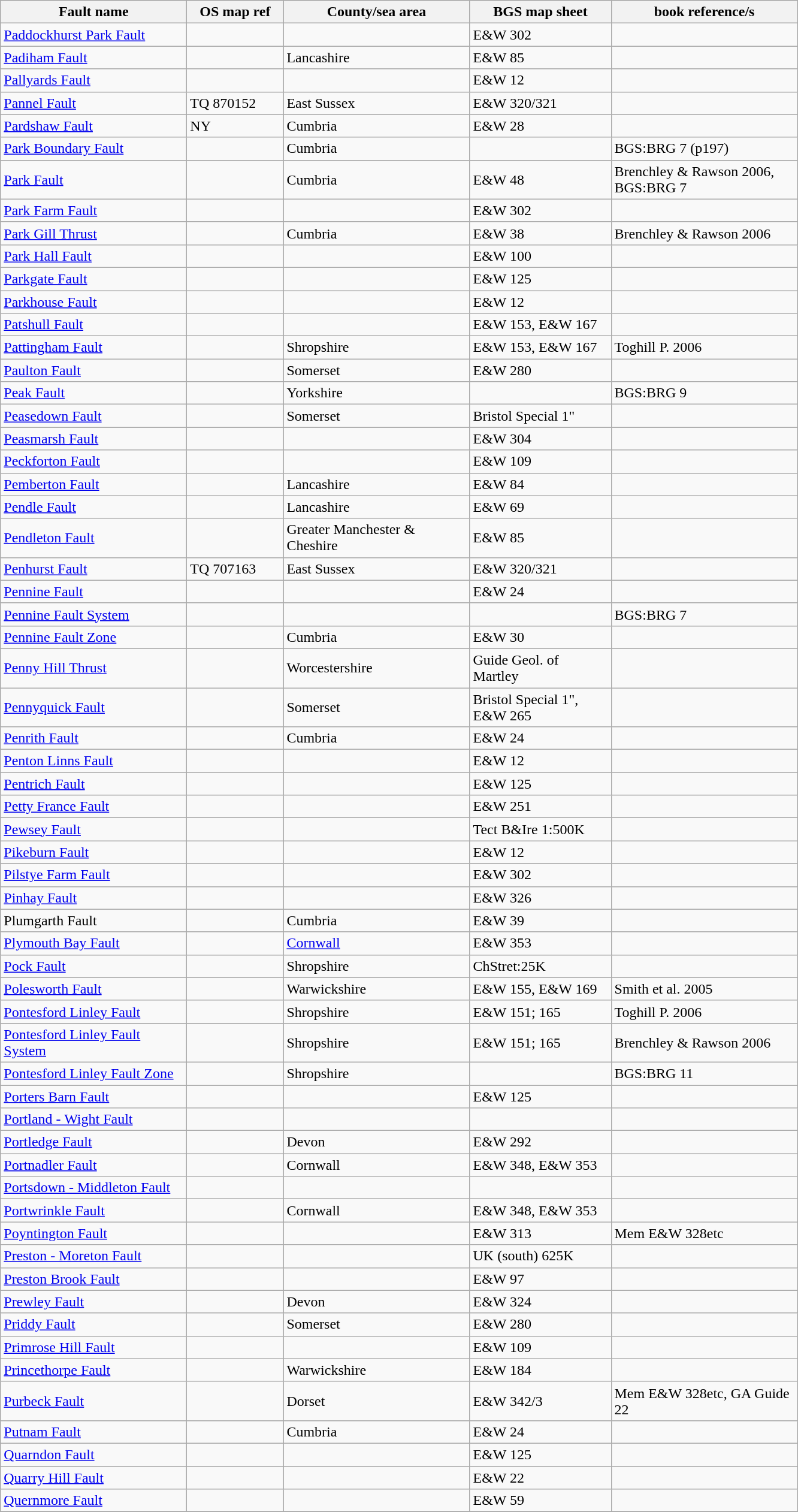<table class="wikitable">
<tr>
<th width="200pt">Fault name</th>
<th width="100pt">OS map ref</th>
<th width="200pt">County/sea area</th>
<th width="150pt">BGS map sheet</th>
<th width="200pt">book reference/s</th>
</tr>
<tr>
<td><a href='#'>Paddockhurst Park Fault</a></td>
<td></td>
<td></td>
<td>E&W 302</td>
<td></td>
</tr>
<tr>
<td><a href='#'>Padiham Fault</a></td>
<td></td>
<td>Lancashire</td>
<td>E&W 85</td>
<td></td>
</tr>
<tr>
<td><a href='#'>Pallyards Fault</a></td>
<td></td>
<td></td>
<td>E&W 12</td>
<td></td>
</tr>
<tr>
<td><a href='#'>Pannel Fault</a></td>
<td>TQ 870152</td>
<td>East Sussex</td>
<td>E&W 320/321</td>
<td></td>
</tr>
<tr>
<td><a href='#'>Pardshaw Fault</a></td>
<td>NY</td>
<td>Cumbria</td>
<td>E&W 28</td>
<td></td>
</tr>
<tr>
<td><a href='#'>Park Boundary Fault</a></td>
<td></td>
<td>Cumbria</td>
<td></td>
<td>BGS:BRG 7 (p197)</td>
</tr>
<tr>
<td><a href='#'>Park Fault</a></td>
<td></td>
<td>Cumbria</td>
<td>E&W 48</td>
<td>Brenchley & Rawson 2006, BGS:BRG 7</td>
</tr>
<tr>
<td><a href='#'>Park Farm Fault</a></td>
<td></td>
<td></td>
<td>E&W 302</td>
<td></td>
</tr>
<tr>
<td><a href='#'>Park Gill Thrust</a></td>
<td></td>
<td>Cumbria</td>
<td>E&W 38</td>
<td>Brenchley & Rawson 2006</td>
</tr>
<tr>
<td><a href='#'>Park Hall Fault</a></td>
<td></td>
<td></td>
<td>E&W 100</td>
<td></td>
</tr>
<tr>
<td><a href='#'>Parkgate Fault</a></td>
<td></td>
<td></td>
<td>E&W 125</td>
<td></td>
</tr>
<tr>
<td><a href='#'>Parkhouse Fault</a></td>
<td></td>
<td></td>
<td>E&W 12</td>
<td></td>
</tr>
<tr>
<td><a href='#'>Patshull Fault</a></td>
<td></td>
<td></td>
<td>E&W 153, E&W 167</td>
<td></td>
</tr>
<tr>
<td><a href='#'>Pattingham Fault</a></td>
<td></td>
<td>Shropshire</td>
<td>E&W 153, E&W 167</td>
<td>Toghill P. 2006</td>
</tr>
<tr>
<td><a href='#'>Paulton Fault</a></td>
<td></td>
<td>Somerset</td>
<td>E&W 280</td>
<td></td>
</tr>
<tr>
<td><a href='#'>Peak Fault</a></td>
<td></td>
<td>Yorkshire</td>
<td></td>
<td>BGS:BRG 9</td>
</tr>
<tr>
<td><a href='#'>Peasedown Fault</a></td>
<td></td>
<td>Somerset</td>
<td>Bristol Special 1"</td>
<td></td>
</tr>
<tr>
<td><a href='#'>Peasmarsh Fault</a></td>
<td></td>
<td></td>
<td>E&W 304</td>
<td></td>
</tr>
<tr>
<td><a href='#'>Peckforton Fault</a></td>
<td></td>
<td></td>
<td>E&W 109</td>
<td></td>
</tr>
<tr>
<td><a href='#'>Pemberton Fault</a></td>
<td></td>
<td>Lancashire</td>
<td>E&W 84</td>
<td></td>
</tr>
<tr>
<td><a href='#'>Pendle Fault</a></td>
<td></td>
<td>Lancashire</td>
<td>E&W 69</td>
<td></td>
</tr>
<tr>
<td><a href='#'>Pendleton Fault</a></td>
<td></td>
<td>Greater Manchester & Cheshire</td>
<td>E&W 85</td>
<td></td>
</tr>
<tr>
<td><a href='#'>Penhurst Fault</a></td>
<td>TQ 707163</td>
<td>East Sussex</td>
<td>E&W 320/321</td>
<td></td>
</tr>
<tr>
<td><a href='#'>Pennine Fault</a></td>
<td></td>
<td></td>
<td>E&W 24</td>
<td></td>
</tr>
<tr>
<td><a href='#'>Pennine Fault System</a></td>
<td></td>
<td></td>
<td></td>
<td>BGS:BRG 7</td>
</tr>
<tr>
<td><a href='#'>Pennine Fault Zone</a></td>
<td></td>
<td>Cumbria</td>
<td>E&W 30</td>
<td></td>
</tr>
<tr>
<td><a href='#'>Penny Hill Thrust</a></td>
<td></td>
<td>Worcestershire</td>
<td>Guide Geol. of Martley</td>
<td></td>
</tr>
<tr>
<td><a href='#'>Pennyquick Fault</a></td>
<td></td>
<td>Somerset</td>
<td>Bristol Special 1", E&W 265</td>
<td></td>
</tr>
<tr>
<td><a href='#'>Penrith Fault</a></td>
<td></td>
<td>Cumbria</td>
<td>E&W 24</td>
<td></td>
</tr>
<tr>
<td><a href='#'>Penton Linns Fault</a></td>
<td></td>
<td></td>
<td>E&W 12</td>
<td></td>
</tr>
<tr>
<td><a href='#'>Pentrich Fault</a></td>
<td></td>
<td></td>
<td>E&W 125</td>
<td></td>
</tr>
<tr>
<td><a href='#'>Petty France Fault</a></td>
<td></td>
<td></td>
<td>E&W 251</td>
<td></td>
</tr>
<tr>
<td><a href='#'>Pewsey Fault</a></td>
<td></td>
<td></td>
<td>Tect B&Ire 1:500K</td>
<td></td>
</tr>
<tr>
<td><a href='#'>Pikeburn Fault</a></td>
<td></td>
<td></td>
<td>E&W 12</td>
<td></td>
</tr>
<tr>
<td><a href='#'>Pilstye Farm Fault</a></td>
<td></td>
<td></td>
<td>E&W 302</td>
<td></td>
</tr>
<tr>
<td><a href='#'>Pinhay Fault</a></td>
<td></td>
<td></td>
<td>E&W 326</td>
<td></td>
</tr>
<tr>
<td>Plumgarth Fault</td>
<td></td>
<td>Cumbria</td>
<td>E&W 39</td>
<td></td>
</tr>
<tr>
<td><a href='#'>Plymouth Bay Fault</a></td>
<td></td>
<td><a href='#'>Cornwall</a></td>
<td>E&W 353</td>
<td></td>
</tr>
<tr>
<td><a href='#'>Pock Fault</a></td>
<td></td>
<td>Shropshire</td>
<td>ChStret:25K</td>
<td></td>
</tr>
<tr>
<td><a href='#'>Polesworth Fault</a></td>
<td></td>
<td>Warwickshire</td>
<td>E&W 155, E&W 169</td>
<td>Smith et al. 2005</td>
</tr>
<tr>
<td><a href='#'>Pontesford Linley Fault</a></td>
<td></td>
<td>Shropshire</td>
<td>E&W 151; 165</td>
<td>Toghill P. 2006</td>
</tr>
<tr>
<td><a href='#'>Pontesford Linley Fault System</a></td>
<td></td>
<td>Shropshire</td>
<td>E&W 151; 165</td>
<td>Brenchley & Rawson 2006</td>
</tr>
<tr>
<td><a href='#'>Pontesford Linley Fault Zone</a></td>
<td></td>
<td>Shropshire</td>
<td></td>
<td>BGS:BRG 11</td>
</tr>
<tr>
<td><a href='#'>Porters Barn Fault</a></td>
<td></td>
<td></td>
<td>E&W 125</td>
<td></td>
</tr>
<tr>
<td><a href='#'>Portland - Wight Fault</a></td>
<td></td>
<td></td>
<td></td>
<td></td>
</tr>
<tr>
<td><a href='#'>Portledge Fault</a></td>
<td></td>
<td>Devon</td>
<td>E&W 292</td>
<td></td>
</tr>
<tr>
<td><a href='#'>Portnadler Fault</a></td>
<td></td>
<td>Cornwall</td>
<td>E&W 348, E&W 353</td>
<td></td>
</tr>
<tr>
<td><a href='#'>Portsdown - Middleton Fault</a></td>
<td></td>
<td></td>
<td></td>
<td></td>
</tr>
<tr>
<td><a href='#'>Portwrinkle Fault</a></td>
<td></td>
<td>Cornwall</td>
<td>E&W 348, E&W 353</td>
<td></td>
</tr>
<tr>
<td><a href='#'>Poyntington Fault</a></td>
<td></td>
<td></td>
<td>E&W 313</td>
<td>Mem E&W 328etc</td>
</tr>
<tr>
<td><a href='#'>Preston - Moreton Fault</a></td>
<td></td>
<td></td>
<td>UK (south) 625K</td>
<td></td>
</tr>
<tr>
<td><a href='#'>Preston Brook Fault</a></td>
<td></td>
<td></td>
<td>E&W 97</td>
<td></td>
</tr>
<tr>
<td><a href='#'>Prewley Fault</a></td>
<td></td>
<td>Devon</td>
<td>E&W 324</td>
<td></td>
</tr>
<tr>
<td><a href='#'>Priddy Fault</a></td>
<td></td>
<td>Somerset</td>
<td>E&W 280</td>
<td></td>
</tr>
<tr>
<td><a href='#'>Primrose Hill Fault</a></td>
<td></td>
<td></td>
<td>E&W 109</td>
<td></td>
</tr>
<tr>
<td><a href='#'>Princethorpe Fault</a></td>
<td></td>
<td>Warwickshire</td>
<td>E&W 184</td>
<td></td>
</tr>
<tr>
<td><a href='#'>Purbeck Fault</a></td>
<td></td>
<td>Dorset</td>
<td>E&W 342/3</td>
<td>Mem E&W 328etc, GA Guide 22</td>
</tr>
<tr>
<td><a href='#'>Putnam Fault</a></td>
<td></td>
<td>Cumbria</td>
<td>E&W 24</td>
<td></td>
</tr>
<tr>
<td><a href='#'>Quarndon Fault</a></td>
<td></td>
<td></td>
<td>E&W 125</td>
<td></td>
</tr>
<tr>
<td><a href='#'>Quarry Hill Fault</a></td>
<td></td>
<td></td>
<td>E&W 22</td>
<td></td>
</tr>
<tr>
<td><a href='#'>Quernmore Fault</a></td>
<td></td>
<td></td>
<td>E&W 59</td>
<td></td>
</tr>
<tr>
</tr>
</table>
